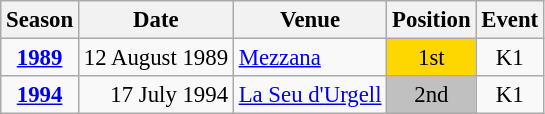<table class="wikitable" style="text-align:center; font-size:95%;">
<tr>
<th>Season</th>
<th>Date</th>
<th>Venue</th>
<th>Position</th>
<th>Event</th>
</tr>
<tr>
<td><strong><a href='#'>1989</a></strong></td>
<td align=right>12 August 1989</td>
<td align="left"><a href='#'>Mezzana</a></td>
<td bgcolor=gold>1st</td>
<td>K1</td>
</tr>
<tr>
<td><strong><a href='#'>1994</a></strong></td>
<td align=right>17 July 1994</td>
<td align="left"><a href='#'>La Seu d'Urgell</a></td>
<td bgcolor=silver>2nd</td>
<td>K1</td>
</tr>
</table>
